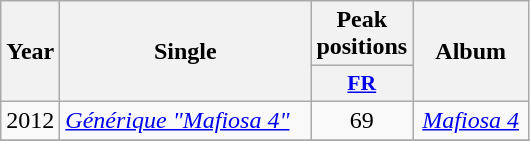<table class="wikitable">
<tr>
<th align="center" rowspan="2" width="10">Year</th>
<th align="center" rowspan="2" width="160">Single</th>
<th align="center" colspan="1" width="20">Peak positions</th>
<th align="center" rowspan="2" width="70">Album</th>
</tr>
<tr>
<th scope="col" style="width:3em;font-size:90%;"><a href='#'>FR</a><br></th>
</tr>
<tr>
<td style="text-align:center;">2012</td>
<td><em><a href='#'>Générique "Mafiosa 4"</a></em></td>
<td style="text-align:center;">69</td>
<td style="text-align:center;"><em><a href='#'>Mafiosa 4</a></em></td>
</tr>
<tr>
</tr>
</table>
